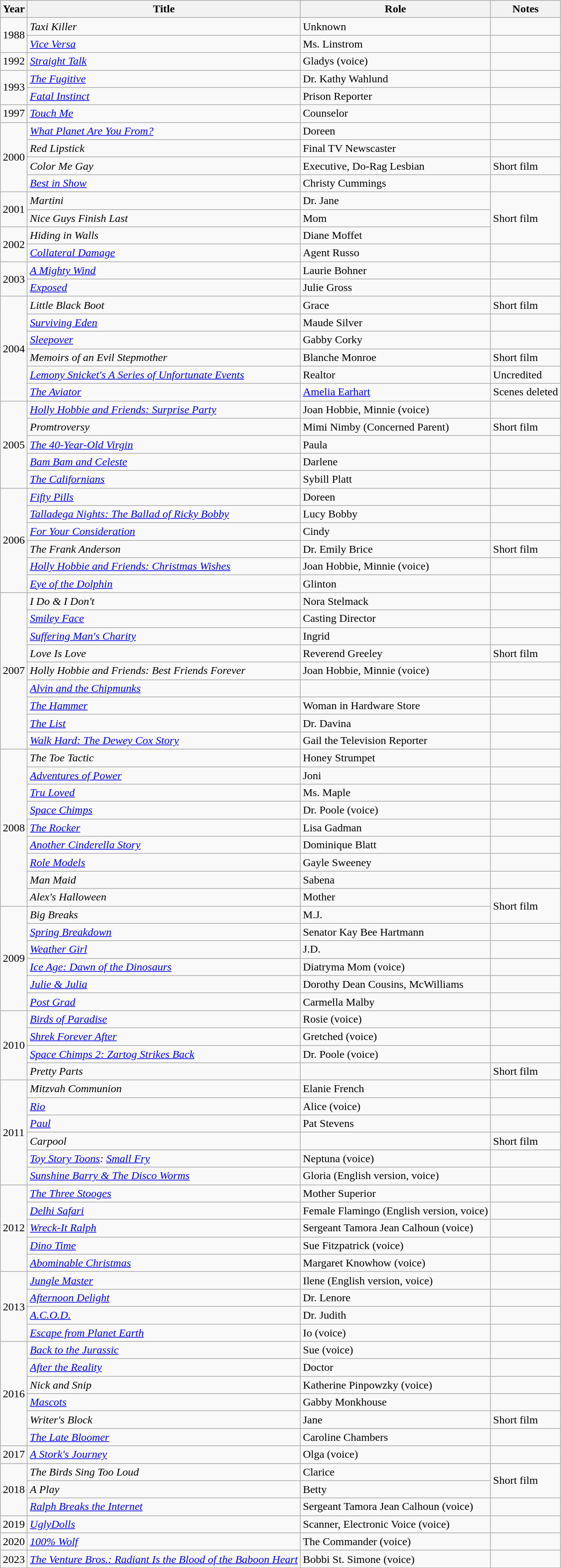<table class="wikitable plainrowheaders sortable">
<tr>
<th scope="col">Year</th>
<th scope="col">Title</th>
<th scope="col">Role</th>
<th scope="col" class="unsortable">Notes</th>
</tr>
<tr>
<td rowspan=2>1988</td>
<td scope="row"><em>Taxi Killer</em></td>
<td>Unknown</td>
<td></td>
</tr>
<tr>
<td scope="row"><em><a href='#'>Vice Versa</a></em></td>
<td>Ms. Linstrom</td>
<td></td>
</tr>
<tr>
<td>1992</td>
<td scope="row"><em><a href='#'>Straight Talk</a></em></td>
<td>Gladys (voice)</td>
<td></td>
</tr>
<tr>
<td rowspan=2>1993</td>
<td scope="row"><em><a href='#'>The Fugitive</a></em></td>
<td>Dr. Kathy Wahlund</td>
<td></td>
</tr>
<tr>
<td scope="row"><em><a href='#'>Fatal Instinct</a></em></td>
<td>Prison Reporter</td>
<td></td>
</tr>
<tr>
<td>1997</td>
<td scope="row"><em><a href='#'>Touch Me</a></em></td>
<td>Counselor</td>
<td></td>
</tr>
<tr>
<td rowspan=4>2000</td>
<td scope="row"><em><a href='#'>What Planet Are You From?</a></em></td>
<td>Doreen</td>
<td></td>
</tr>
<tr>
<td scope="row"><em>Red Lipstick</em></td>
<td>Final TV Newscaster</td>
<td></td>
</tr>
<tr>
<td scope="row"><em>Color Me Gay</em></td>
<td>Executive, Do-Rag Lesbian</td>
<td>Short film</td>
</tr>
<tr>
<td scope="row"><em><a href='#'>Best in Show</a></em></td>
<td>Christy Cummings</td>
<td></td>
</tr>
<tr>
<td rowspan=2>2001</td>
<td scope="row"><em>Martini</em></td>
<td>Dr. Jane</td>
<td rowspan=3>Short film</td>
</tr>
<tr>
<td scope="row"><em>Nice Guys Finish Last</em></td>
<td>Mom</td>
</tr>
<tr>
<td rowspan=2>2002</td>
<td scope="row"><em>Hiding in Walls</em></td>
<td>Diane Moffet</td>
</tr>
<tr>
<td scope="row"><em><a href='#'>Collateral Damage</a></em></td>
<td>Agent Russo</td>
<td></td>
</tr>
<tr>
<td rowspan=2>2003</td>
<td scope="row"><em><a href='#'>A Mighty Wind</a></em></td>
<td>Laurie Bohner</td>
<td></td>
</tr>
<tr>
<td scope="row"><em><a href='#'>Exposed</a></em></td>
<td>Julie Gross</td>
<td></td>
</tr>
<tr>
<td rowspan=6>2004</td>
<td scope="row"><em>Little Black Boot</em></td>
<td>Grace</td>
<td>Short film</td>
</tr>
<tr>
<td scope="row"><em><a href='#'>Surviving Eden</a></em></td>
<td>Maude Silver</td>
<td></td>
</tr>
<tr>
<td scope="row"><em><a href='#'>Sleepover</a></em></td>
<td>Gabby Corky</td>
<td></td>
</tr>
<tr>
<td scope="row"><em>Memoirs of an Evil Stepmother</em></td>
<td>Blanche Monroe</td>
<td>Short film</td>
</tr>
<tr>
<td scope="row"><em><a href='#'>Lemony Snicket's A Series of Unfortunate Events</a></em></td>
<td>Realtor</td>
<td>Uncredited</td>
</tr>
<tr>
<td scope="row"><em><a href='#'>The Aviator</a></em></td>
<td><a href='#'>Amelia Earhart</a></td>
<td>Scenes deleted</td>
</tr>
<tr>
<td rowspan=5>2005</td>
<td scope="row"><em><a href='#'>Holly Hobbie and Friends: Surprise Party</a></em></td>
<td>Joan Hobbie, Minnie (voice)</td>
<td></td>
</tr>
<tr>
<td scope="row"><em>Promtroversy</em></td>
<td>Mimi Nimby (Concerned Parent)</td>
<td>Short film</td>
</tr>
<tr>
<td scope="row"><em><a href='#'>The 40-Year-Old Virgin</a></em></td>
<td>Paula</td>
<td></td>
</tr>
<tr>
<td scope="row"><em><a href='#'>Bam Bam and Celeste</a></em></td>
<td>Darlene</td>
<td></td>
</tr>
<tr>
<td scope="row"><em><a href='#'>The Californians</a></em></td>
<td>Sybill Platt</td>
<td></td>
</tr>
<tr>
<td rowspan=6>2006</td>
<td scope="row"><em><a href='#'>Fifty Pills</a></em></td>
<td>Doreen</td>
<td></td>
</tr>
<tr>
<td scope="row"><em><a href='#'>Talladega Nights: The Ballad of Ricky Bobby</a></em></td>
<td>Lucy Bobby</td>
<td></td>
</tr>
<tr>
<td scope="row"><em><a href='#'>For Your Consideration</a></em></td>
<td>Cindy</td>
<td></td>
</tr>
<tr>
<td scope="row"><em>The Frank Anderson</em></td>
<td>Dr. Emily Brice</td>
<td>Short film</td>
</tr>
<tr>
<td scope="row"><em><a href='#'>Holly Hobbie and Friends: Christmas Wishes</a></em></td>
<td>Joan Hobbie, Minnie (voice)</td>
<td></td>
</tr>
<tr>
<td scope="row"><em><a href='#'>Eye of the Dolphin</a></em></td>
<td>Glinton</td>
<td></td>
</tr>
<tr>
<td rowspan=9>2007</td>
<td scope="row"><em>I Do & I Don't</em></td>
<td>Nora Stelmack</td>
<td></td>
</tr>
<tr>
<td scope="row"><em><a href='#'>Smiley Face</a></em></td>
<td>Casting Director</td>
<td></td>
</tr>
<tr>
<td scope="row"><em><a href='#'>Suffering Man's Charity</a></em></td>
<td>Ingrid</td>
<td></td>
</tr>
<tr>
<td scope="row"><em>Love Is Love</em></td>
<td>Reverend Greeley</td>
<td>Short film</td>
</tr>
<tr>
<td scope="row"><em>Holly Hobbie and Friends: Best Friends Forever</em></td>
<td>Joan Hobbie, Minnie (voice)</td>
<td></td>
</tr>
<tr>
<td scope="row"><em><a href='#'>Alvin and the Chipmunks</a></em></td>
<td></td>
<td></td>
</tr>
<tr>
<td scope="row"><em><a href='#'>The Hammer</a></em></td>
<td>Woman in Hardware Store</td>
<td></td>
</tr>
<tr>
<td scope="row"><em><a href='#'>The List</a></em></td>
<td>Dr. Davina</td>
<td></td>
</tr>
<tr>
<td scope="row"><em><a href='#'>Walk Hard: The Dewey Cox Story</a></em></td>
<td>Gail the Television Reporter</td>
<td></td>
</tr>
<tr>
<td rowspan=9>2008</td>
<td scope="row"><em>The Toe Tactic</em></td>
<td>Honey Strumpet</td>
<td></td>
</tr>
<tr>
<td scope="row"><em><a href='#'>Adventures of Power</a></em></td>
<td>Joni</td>
<td></td>
</tr>
<tr>
<td scope="row"><em><a href='#'>Tru Loved</a></em></td>
<td>Ms. Maple</td>
<td></td>
</tr>
<tr>
<td scope="row"><em><a href='#'>Space Chimps</a></em></td>
<td>Dr. Poole (voice)</td>
<td></td>
</tr>
<tr>
<td scope="row"><em><a href='#'>The Rocker</a></em></td>
<td>Lisa Gadman</td>
<td></td>
</tr>
<tr>
<td scope="row"><em><a href='#'>Another Cinderella Story</a></em></td>
<td>Dominique Blatt</td>
<td></td>
</tr>
<tr>
<td scope="row"><em><a href='#'>Role Models</a></em></td>
<td>Gayle Sweeney</td>
<td></td>
</tr>
<tr>
<td scope="row"><em>Man Maid</em></td>
<td>Sabena</td>
<td></td>
</tr>
<tr>
<td scope="row"><em>Alex's Halloween</em></td>
<td>Mother</td>
<td rowspan=2>Short film</td>
</tr>
<tr>
<td rowspan=6>2009</td>
<td scope="row"><em>Big Breaks</em></td>
<td>M.J.</td>
</tr>
<tr>
<td scope="row"><em><a href='#'>Spring Breakdown</a></em></td>
<td>Senator Kay Bee Hartmann</td>
<td></td>
</tr>
<tr>
<td scope="row"><em><a href='#'>Weather Girl</a></em></td>
<td>J.D.</td>
<td></td>
</tr>
<tr>
<td scope="row"><em><a href='#'>Ice Age: Dawn of the Dinosaurs</a></em></td>
<td>Diatryma Mom (voice)</td>
<td></td>
</tr>
<tr>
<td scope="row"><em><a href='#'>Julie & Julia</a></em></td>
<td>Dorothy Dean Cousins, McWilliams</td>
<td></td>
</tr>
<tr>
<td scope="row"><em><a href='#'>Post Grad</a></em></td>
<td>Carmella Malby</td>
<td></td>
</tr>
<tr>
<td rowspan=4>2010</td>
<td scope="row"><em><a href='#'>Birds of Paradise</a></em></td>
<td>Rosie (voice)</td>
<td></td>
</tr>
<tr>
<td scope="row"><em><a href='#'>Shrek Forever After</a></em></td>
<td>Gretched (voice)</td>
<td></td>
</tr>
<tr>
<td scope="row"><em><a href='#'>Space Chimps 2: Zartog Strikes Back</a></em></td>
<td>Dr. Poole (voice)</td>
<td></td>
</tr>
<tr>
<td scope="row"><em>Pretty Parts</em></td>
<td></td>
<td>Short film</td>
</tr>
<tr>
<td rowspan=6>2011</td>
<td scope="row"><em>Mitzvah Communion</em></td>
<td>Elanie French</td>
<td></td>
</tr>
<tr>
<td scope="row"><em><a href='#'>Rio</a></em></td>
<td>Alice (voice)</td>
<td></td>
</tr>
<tr>
<td scope="row"><em><a href='#'>Paul</a></em></td>
<td>Pat Stevens</td>
<td></td>
</tr>
<tr>
<td scope="row"><em>Carpool</em></td>
<td></td>
<td>Short film</td>
</tr>
<tr>
<td scope="row"><em><a href='#'>Toy Story Toons</a>: <a href='#'>Small Fry</a></em></td>
<td>Neptuna (voice)</td>
<td></td>
</tr>
<tr>
<td><em><a href='#'>Sunshine Barry & The Disco Worms</a></em></td>
<td>Gloria (English version, voice)</td>
<td></td>
</tr>
<tr>
<td rowspan=5>2012</td>
<td scope="row"><em><a href='#'>The Three Stooges</a></em></td>
<td>Mother Superior</td>
<td></td>
</tr>
<tr>
<td scope="row"><em><a href='#'>Delhi Safari</a></em></td>
<td>Female Flamingo (English version, voice)</td>
<td></td>
</tr>
<tr>
<td scope="row"><em><a href='#'>Wreck-It Ralph</a></em></td>
<td>Sergeant Tamora Jean Calhoun (voice)</td>
<td></td>
</tr>
<tr>
<td scope="row"><em><a href='#'>Dino Time</a></em></td>
<td>Sue Fitzpatrick (voice)</td>
<td></td>
</tr>
<tr>
<td scope="row"><em><a href='#'>Abominable Christmas</a></em></td>
<td>Margaret Knowhow (voice)</td>
<td></td>
</tr>
<tr>
<td rowspan=4>2013</td>
<td scope="row"><em><a href='#'>Jungle Master</a></em></td>
<td>Ilene (English version, voice)</td>
<td></td>
</tr>
<tr>
<td scope="row"><em><a href='#'>Afternoon Delight</a></em></td>
<td>Dr. Lenore</td>
<td></td>
</tr>
<tr>
<td scope="row"><em><a href='#'>A.C.O.D.</a></em></td>
<td>Dr. Judith</td>
<td></td>
</tr>
<tr>
<td scope="row"><em><a href='#'>Escape from Planet Earth</a></em></td>
<td>Io (voice)</td>
<td></td>
</tr>
<tr>
<td rowspan=6>2016</td>
<td scope="row"><em><a href='#'>Back to the Jurassic</a></em></td>
<td>Sue (voice)</td>
<td></td>
</tr>
<tr>
<td scope="row"><em><a href='#'>After the Reality</a></em></td>
<td>Doctor</td>
<td></td>
</tr>
<tr>
<td><em>Nick and Snip</em></td>
<td>Katherine Pinpowzky (voice)</td>
<td></td>
</tr>
<tr>
<td scope="row"><em><a href='#'>Mascots</a></em></td>
<td>Gabby Monkhouse</td>
<td></td>
</tr>
<tr>
<td scope="row"><em>Writer's Block</em></td>
<td>Jane</td>
<td>Short film</td>
</tr>
<tr>
<td scope="row"><em><a href='#'>The Late Bloomer</a></em></td>
<td>Caroline Chambers</td>
<td></td>
</tr>
<tr>
<td>2017</td>
<td scope="row"><em><a href='#'>A Stork's Journey</a></em></td>
<td>Olga (voice)</td>
<td></td>
</tr>
<tr>
<td rowspan=3>2018</td>
<td scope="row"><em>The Birds Sing Too Loud</em></td>
<td>Clarice</td>
<td rowspan=2>Short film</td>
</tr>
<tr>
<td scope="row"><em>A Play</em></td>
<td>Betty</td>
</tr>
<tr>
<td scope="row"><em><a href='#'>Ralph Breaks the Internet</a></em></td>
<td>Sergeant Tamora Jean Calhoun (voice)</td>
<td></td>
</tr>
<tr>
<td>2019</td>
<td scope="row"><em><a href='#'>UglyDolls</a></em></td>
<td>Scanner, Electronic Voice (voice)</td>
<td></td>
</tr>
<tr>
<td>2020</td>
<td scope="row"><em><a href='#'>100% Wolf</a></em></td>
<td>The Commander (voice)</td>
<td></td>
</tr>
<tr>
<td>2023</td>
<td scope="row"><em><a href='#'>The Venture Bros.: Radiant Is the Blood of the Baboon Heart</a></em></td>
<td>Bobbi St. Simone (voice)</td>
<td></td>
</tr>
</table>
